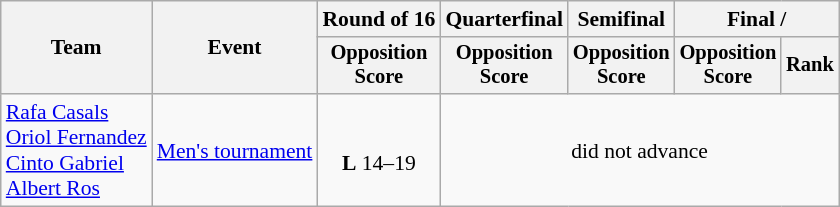<table class="wikitable" style="font-size:90%">
<tr>
<th rowspan=2>Team</th>
<th rowspan=2>Event</th>
<th>Round of 16</th>
<th>Quarterfinal</th>
<th>Semifinal</th>
<th colspan=2>Final / </th>
</tr>
<tr style="font-size:95%">
<th>Opposition<br>Score</th>
<th>Opposition<br>Score</th>
<th>Opposition<br>Score</th>
<th>Opposition<br>Score</th>
<th>Rank</th>
</tr>
<tr align=center>
<td align=left><a href='#'>Rafa Casals</a><br><a href='#'>Oriol Fernandez</a><br><a href='#'>Cinto Gabriel</a><br><a href='#'>Albert Ros</a></td>
<td align=left><a href='#'>Men's tournament</a></td>
<td><br><strong>L</strong> 14–19</td>
<td colspan=4>did not advance</td>
</tr>
</table>
